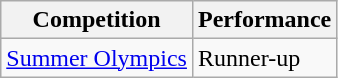<table class="wikitable">
<tr>
<th>Competition</th>
<th>Performance</th>
</tr>
<tr>
<td><a href='#'>Summer Olympics</a></td>
<td>Runner-up</td>
</tr>
</table>
